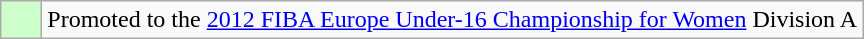<table class="wikitable">
<tr>
<td width=20px bgcolor="#ccffcc"></td>
<td>Promoted to the <a href='#'>2012 FIBA Europe Under-16 Championship for Women</a> Division A</td>
</tr>
</table>
